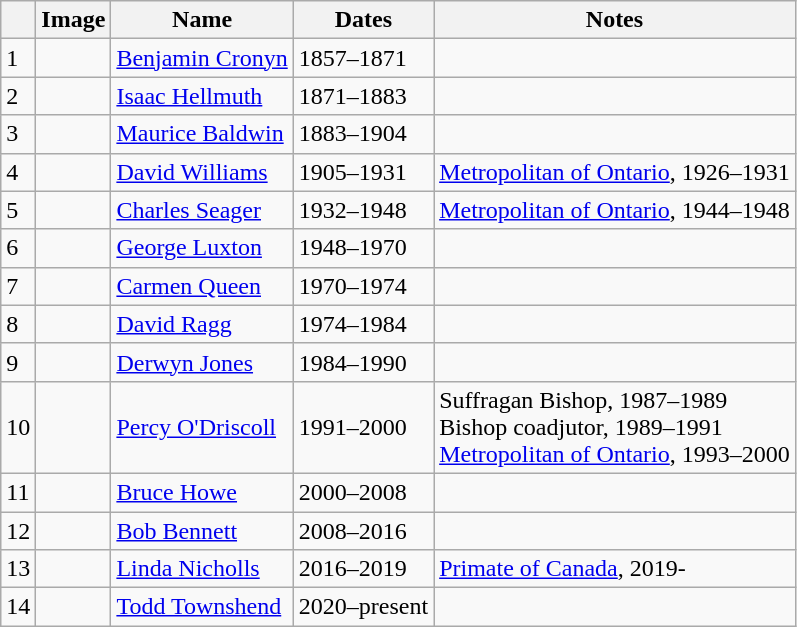<table class="wikitable">
<tr>
<th></th>
<th>Image</th>
<th>Name</th>
<th>Dates</th>
<th>Notes</th>
</tr>
<tr>
<td>1</td>
<td></td>
<td><a href='#'>Benjamin Cronyn</a></td>
<td>1857–1871</td>
<td></td>
</tr>
<tr>
<td>2</td>
<td></td>
<td><a href='#'>Isaac Hellmuth</a></td>
<td>1871–1883</td>
<td></td>
</tr>
<tr>
<td>3</td>
<td></td>
<td><a href='#'>Maurice Baldwin</a></td>
<td>1883–1904</td>
<td></td>
</tr>
<tr>
<td>4</td>
<td></td>
<td><a href='#'>David Williams</a></td>
<td>1905–1931</td>
<td><a href='#'>Metropolitan of Ontario</a>, 1926–1931</td>
</tr>
<tr>
<td>5</td>
<td></td>
<td><a href='#'>Charles Seager</a></td>
<td>1932–1948</td>
<td><a href='#'>Metropolitan of Ontario</a>, 1944–1948</td>
</tr>
<tr>
<td>6</td>
<td></td>
<td><a href='#'>George Luxton</a></td>
<td>1948–1970</td>
<td></td>
</tr>
<tr>
<td>7</td>
<td></td>
<td><a href='#'>Carmen Queen</a></td>
<td>1970–1974</td>
<td></td>
</tr>
<tr>
<td>8</td>
<td></td>
<td><a href='#'>David Ragg</a></td>
<td>1974–1984</td>
<td></td>
</tr>
<tr>
<td>9</td>
<td></td>
<td><a href='#'>Derwyn Jones</a></td>
<td>1984–1990</td>
<td></td>
</tr>
<tr>
<td>10</td>
<td></td>
<td><a href='#'>Percy O'Driscoll</a></td>
<td>1991–2000</td>
<td>Suffragan Bishop, 1987–1989<br>Bishop coadjutor, 1989–1991<br><a href='#'>Metropolitan of Ontario</a>, 1993–2000</td>
</tr>
<tr>
<td>11</td>
<td></td>
<td><a href='#'>Bruce Howe</a></td>
<td>2000–2008</td>
<td></td>
</tr>
<tr>
<td>12</td>
<td></td>
<td><a href='#'>Bob Bennett</a></td>
<td>2008–2016</td>
<td></td>
</tr>
<tr>
<td>13</td>
<td></td>
<td><a href='#'>Linda Nicholls</a></td>
<td>2016–2019</td>
<td><a href='#'>Primate of Canada</a>, 2019-</td>
</tr>
<tr>
<td>14</td>
<td></td>
<td><a href='#'>Todd Townshend</a></td>
<td>2020–present</td>
<td></td>
</tr>
</table>
